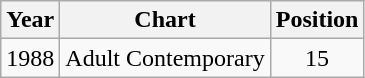<table class="wikitable">
<tr>
<th>Year</th>
<th>Chart</th>
<th>Position</th>
</tr>
<tr>
<td>1988</td>
<td>Adult Contemporary</td>
<td align="center">15</td>
</tr>
</table>
